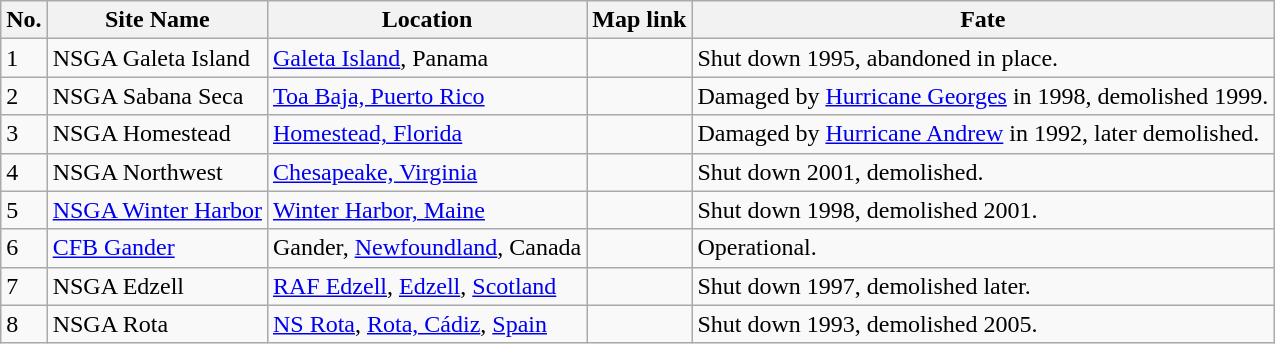<table class="sortable wikitable">
<tr>
<th>No.</th>
<th>Site Name</th>
<th>Location</th>
<th>Map link</th>
<th>Fate</th>
</tr>
<tr>
<td>1</td>
<td>NSGA Galeta Island</td>
<td><a href='#'>Galeta Island</a>, Panama</td>
<td></td>
<td>Shut down 1995, abandoned in place.</td>
</tr>
<tr>
<td>2</td>
<td>NSGA Sabana Seca</td>
<td><a href='#'>Toa Baja, Puerto Rico</a></td>
<td></td>
<td>Damaged by <a href='#'>Hurricane Georges</a> in 1998, demolished 1999.</td>
</tr>
<tr>
<td>3</td>
<td>NSGA Homestead</td>
<td><a href='#'>Homestead, Florida</a></td>
<td></td>
<td>Damaged by <a href='#'>Hurricane Andrew</a> in 1992, later demolished.</td>
</tr>
<tr>
<td>4</td>
<td>NSGA Northwest</td>
<td><a href='#'>Chesapeake, Virginia</a></td>
<td></td>
<td>Shut down 2001, demolished.</td>
</tr>
<tr>
<td>5</td>
<td><a href='#'>NSGA Winter Harbor</a></td>
<td><a href='#'>Winter Harbor, Maine</a></td>
<td></td>
<td>Shut down 1998, demolished 2001.</td>
</tr>
<tr>
<td>6</td>
<td><a href='#'>CFB Gander</a></td>
<td>Gander, <a href='#'>Newfoundland</a>, Canada</td>
<td></td>
<td>Operational.</td>
</tr>
<tr>
<td>7</td>
<td>NSGA Edzell</td>
<td><a href='#'>RAF Edzell</a>, <a href='#'>Edzell</a>, <a href='#'>Scotland</a></td>
<td></td>
<td>Shut down 1997, demolished later.</td>
</tr>
<tr>
<td>8</td>
<td>NSGA Rota</td>
<td><a href='#'>NS Rota</a>, <a href='#'>Rota, Cádiz</a>, <a href='#'>Spain</a></td>
<td></td>
<td>Shut down 1993, demolished 2005.</td>
</tr>
</table>
